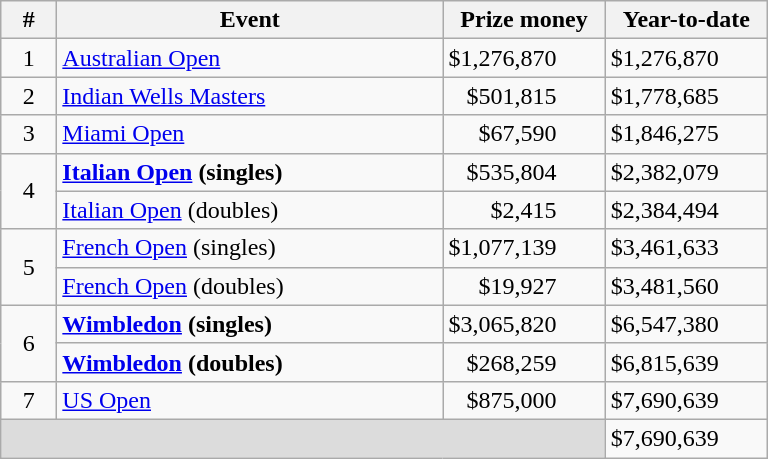<table class="wikitable sortable">
<tr>
<th width=30>#</th>
<th width=250>Event</th>
<th>Prize money</th>
<th>Year-to-date</th>
</tr>
<tr>
<td align=center>1</td>
<td><a href='#'>Australian Open</a></td>
<td align=right style='padding-right: 2em'>$1,276,870</td>
<td align=right style="padding-right: 2em">$1,276,870</td>
</tr>
<tr>
<td align=center>2</td>
<td><a href='#'>Indian Wells Masters</a></td>
<td align=right style='padding-right: 2em'>$501,815</td>
<td align=right style="padding-right: 2em">$1,778,685</td>
</tr>
<tr>
<td align=center>3</td>
<td><a href='#'>Miami Open</a></td>
<td align=right style='padding-right: 2em'>$67,590</td>
<td align=right style="padding-right: 2em">$1,846,275</td>
</tr>
<tr>
<td align=center rowspan=2>4</td>
<td><strong><a href='#'>Italian Open</a> (singles)</strong></td>
<td align=right style='padding-right: 2em'>$535,804</td>
<td align=right style="padding-right: 2em">$2,382,079</td>
</tr>
<tr>
<td><a href='#'>Italian Open</a> (doubles)</td>
<td align=right style='padding-right: 2em'>$2,415</td>
<td align=right style="padding-right: 2em">$2,384,494</td>
</tr>
<tr>
<td align=center rowspan=2>5</td>
<td><a href='#'>French Open</a> (singles)</td>
<td align=right style='padding-right: 2em'>$1,077,139</td>
<td align=right style="padding-right: 2em">$3,461,633</td>
</tr>
<tr>
<td><a href='#'>French Open</a> (doubles)</td>
<td align=right style='padding-right: 2em'>$19,927</td>
<td align=right style="padding-right: 2em">$3,481,560</td>
</tr>
<tr>
<td align=center rowspan=2>6</td>
<td><strong><a href='#'>Wimbledon</a> (singles)</strong></td>
<td align=right style="padding-right: 2em">$3,065,820</td>
<td align=right style="padding-right: 2em">$6,547,380</td>
</tr>
<tr>
<td><strong><a href='#'>Wimbledon</a> (doubles) </strong></td>
<td align=right style="padding-right: 2em">$268,259</td>
<td align=right style="padding-right: 2em">$6,815,639</td>
</tr>
<tr>
<td align=center>7</td>
<td><a href='#'>US Open</a></td>
<td align=right style="padding-right: 2em">$875,000</td>
<td align=right style="padding-right: 2em">$7,690,639</td>
</tr>
<tr class="sortbottom">
<td bgcolor="#dcdcdc" colspan="3"></td>
<td align=right style="padding-right: 2em">$7,690,639</td>
</tr>
</table>
